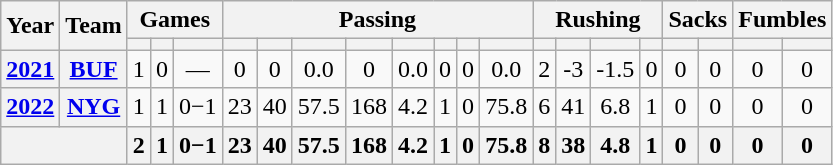<table class="wikitable" style="text-align:center;">
<tr>
<th rowspan="2">Year</th>
<th rowspan="2">Team</th>
<th colspan="3">Games</th>
<th colspan="8">Passing</th>
<th colspan="4">Rushing</th>
<th colspan="2">Sacks</th>
<th colspan="2">Fumbles</th>
</tr>
<tr>
<th></th>
<th></th>
<th></th>
<th></th>
<th></th>
<th></th>
<th></th>
<th></th>
<th></th>
<th></th>
<th></th>
<th></th>
<th></th>
<th></th>
<th></th>
<th></th>
<th></th>
<th></th>
<th></th>
</tr>
<tr>
<th><a href='#'>2021</a></th>
<th><a href='#'>BUF</a></th>
<td>1</td>
<td>0</td>
<td>—</td>
<td>0</td>
<td>0</td>
<td>0.0</td>
<td>0</td>
<td>0.0</td>
<td>0</td>
<td>0</td>
<td>0.0</td>
<td>2</td>
<td>-3</td>
<td>-1.5</td>
<td>0</td>
<td>0</td>
<td>0</td>
<td>0</td>
<td>0</td>
</tr>
<tr>
<th><a href='#'>2022</a></th>
<th><a href='#'>NYG</a></th>
<td>1</td>
<td>1</td>
<td>0−1</td>
<td>23</td>
<td>40</td>
<td>57.5</td>
<td>168</td>
<td>4.2</td>
<td>1</td>
<td>0</td>
<td>75.8</td>
<td>6</td>
<td>41</td>
<td>6.8</td>
<td>1</td>
<td>0</td>
<td>0</td>
<td>0</td>
<td>0</td>
</tr>
<tr>
<th colspan="2"></th>
<th>2</th>
<th>1</th>
<th>0−1</th>
<th>23</th>
<th>40</th>
<th>57.5</th>
<th>168</th>
<th>4.2</th>
<th>1</th>
<th>0</th>
<th>75.8</th>
<th>8</th>
<th>38</th>
<th>4.8</th>
<th>1</th>
<th>0</th>
<th>0</th>
<th>0</th>
<th>0</th>
</tr>
</table>
